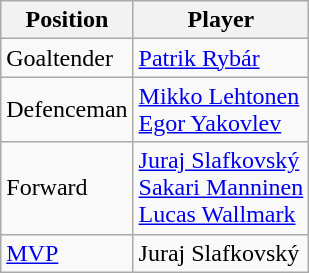<table class="wikitable">
<tr>
<th>Position</th>
<th>Player</th>
</tr>
<tr>
<td>Goaltender</td>
<td> <a href='#'>Patrik Rybár</a></td>
</tr>
<tr>
<td>Defenceman</td>
<td> <a href='#'>Mikko Lehtonen</a><br> <a href='#'>Egor Yakovlev</a></td>
</tr>
<tr>
<td>Forward</td>
<td> <a href='#'>Juraj Slafkovský</a><br> <a href='#'>Sakari Manninen</a><br> <a href='#'>Lucas Wallmark</a></td>
</tr>
<tr>
<td><a href='#'>MVP</a></td>
<td> Juraj Slafkovský</td>
</tr>
</table>
